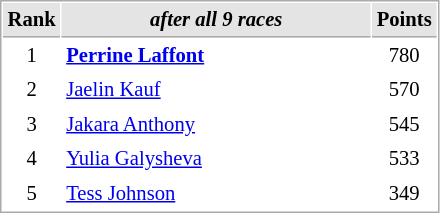<table cellspacing="1" cellpadding="3" style="border:1px solid #aaa; font-size:86%;">
<tr style="background:#e4e4e4;">
<th style="border-bottom:1px solid #aaa; width:10px;">Rank</th>
<th style="border-bottom:1px solid #aaa; width:200px;"><em>after all 9 races</em></th>
<th style="border-bottom:1px solid #aaa; width:20px;">Points</th>
</tr>
<tr>
<td align=center>1</td>
<td><strong> <a href='#'>Perrine Laffont</a></strong></td>
<td align=center>780</td>
</tr>
<tr>
<td align=center>2</td>
<td> <a href='#'>Jaelin Kauf</a></td>
<td align=center>570</td>
</tr>
<tr>
<td align=center>3</td>
<td> <a href='#'>Jakara Anthony</a></td>
<td align=center>545</td>
</tr>
<tr>
<td align=center>4</td>
<td> <a href='#'>Yulia Galysheva</a></td>
<td align=center>533</td>
</tr>
<tr>
<td align=center>5</td>
<td> <a href='#'>Tess Johnson</a></td>
<td align=center>349</td>
</tr>
</table>
